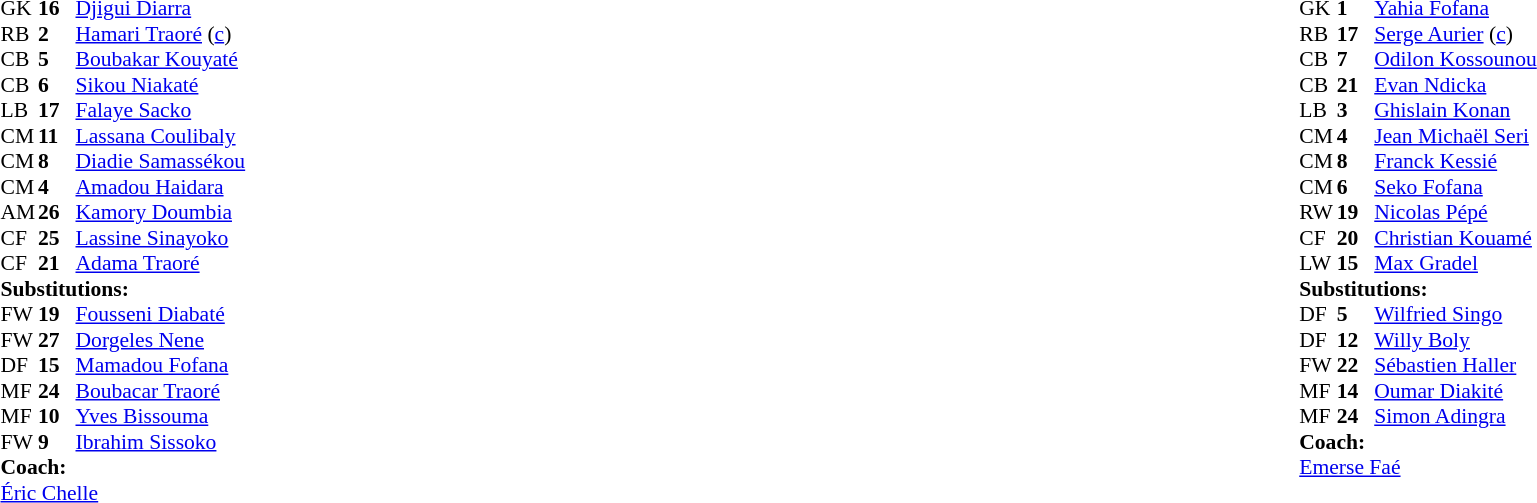<table width="100%">
<tr>
<td valign="top" width="40%"><br><table style="font-size:90%" cellspacing="0" cellpadding="0">
<tr>
<th width=25></th>
<th width=25></th>
</tr>
<tr>
<td>GK</td>
<td><strong>16</strong></td>
<td><a href='#'>Djigui Diarra</a></td>
</tr>
<tr>
<td>RB</td>
<td><strong>2</strong></td>
<td><a href='#'>Hamari Traoré</a> (<a href='#'>c</a>)</td>
<td></td>
</tr>
<tr>
<td>CB</td>
<td><strong>5</strong></td>
<td><a href='#'>Boubakar Kouyaté</a></td>
</tr>
<tr>
<td>CB</td>
<td><strong>6</strong></td>
<td><a href='#'>Sikou Niakaté</a></td>
</tr>
<tr>
<td>LB</td>
<td><strong>17</strong></td>
<td><a href='#'>Falaye Sacko</a></td>
</tr>
<tr>
<td>CM</td>
<td><strong>11</strong></td>
<td><a href='#'>Lassana Coulibaly</a></td>
<td></td>
<td></td>
</tr>
<tr>
<td>CM</td>
<td><strong>8</strong></td>
<td><a href='#'>Diadie Samassékou</a></td>
<td></td>
<td></td>
</tr>
<tr>
<td>CM</td>
<td><strong>4</strong></td>
<td><a href='#'>Amadou Haidara</a></td>
<td></td>
<td></td>
</tr>
<tr>
<td>AM</td>
<td><strong>26</strong></td>
<td><a href='#'>Kamory Doumbia</a></td>
<td></td>
<td></td>
</tr>
<tr>
<td>CF</td>
<td><strong>25</strong></td>
<td><a href='#'>Lassine Sinayoko</a></td>
<td></td>
<td></td>
</tr>
<tr>
<td>CF</td>
<td><strong>21</strong></td>
<td><a href='#'>Adama Traoré</a></td>
<td></td>
<td></td>
</tr>
<tr>
<td colspan=3><strong>Substitutions:</strong></td>
</tr>
<tr>
<td>FW</td>
<td><strong>19</strong></td>
<td><a href='#'>Fousseni Diabaté</a></td>
<td></td>
<td></td>
</tr>
<tr>
<td>FW</td>
<td><strong>27</strong></td>
<td><a href='#'>Dorgeles Nene</a></td>
<td></td>
<td></td>
</tr>
<tr>
<td>DF</td>
<td><strong>15</strong></td>
<td><a href='#'>Mamadou Fofana</a></td>
<td></td>
<td></td>
</tr>
<tr>
<td>MF</td>
<td><strong>24</strong></td>
<td><a href='#'>Boubacar Traoré</a></td>
<td></td>
<td></td>
</tr>
<tr>
<td>MF</td>
<td><strong>10</strong></td>
<td><a href='#'>Yves Bissouma</a></td>
<td></td>
<td></td>
</tr>
<tr>
<td>FW</td>
<td><strong>9</strong></td>
<td><a href='#'>Ibrahim Sissoko</a></td>
<td></td>
<td></td>
</tr>
<tr>
<td colspan=3><strong>Coach:</strong></td>
</tr>
<tr>
<td colspan=3><a href='#'>Éric Chelle</a></td>
</tr>
</table>
</td>
<td valign="top"></td>
<td valign="top" width="50%"><br><table style="font-size:90%; margin:auto" cellspacing="0" cellpadding="0">
<tr>
<th width=25></th>
<th width=25></th>
</tr>
<tr>
<td>GK</td>
<td><strong>1</strong></td>
<td><a href='#'>Yahia Fofana</a></td>
<td></td>
</tr>
<tr>
<td>RB</td>
<td><strong>17</strong></td>
<td><a href='#'>Serge Aurier</a> (<a href='#'>c</a>)</td>
<td></td>
<td></td>
</tr>
<tr>
<td>CB</td>
<td><strong>7</strong></td>
<td><a href='#'>Odilon Kossounou</a></td>
<td></td>
</tr>
<tr>
<td>CB</td>
<td><strong>21</strong></td>
<td><a href='#'>Evan Ndicka</a></td>
</tr>
<tr>
<td>LB</td>
<td><strong>3</strong></td>
<td><a href='#'>Ghislain Konan</a></td>
</tr>
<tr>
<td>CM</td>
<td><strong>4</strong></td>
<td><a href='#'>Jean Michaël Seri</a></td>
<td></td>
<td></td>
</tr>
<tr>
<td>CM</td>
<td><strong>8</strong></td>
<td><a href='#'>Franck Kessié</a></td>
</tr>
<tr>
<td>CM</td>
<td><strong>6</strong></td>
<td><a href='#'>Seko Fofana</a></td>
</tr>
<tr>
<td>RW</td>
<td><strong>19</strong></td>
<td><a href='#'>Nicolas Pépé</a></td>
<td></td>
<td></td>
</tr>
<tr>
<td>CF</td>
<td><strong>20</strong></td>
<td><a href='#'>Christian Kouamé</a></td>
<td></td>
<td></td>
</tr>
<tr>
<td>LW</td>
<td><strong>15</strong></td>
<td><a href='#'>Max Gradel</a></td>
<td></td>
<td></td>
</tr>
<tr>
<td colspan=3><strong>Substitutions:</strong></td>
</tr>
<tr>
<td>DF</td>
<td><strong>5</strong></td>
<td><a href='#'>Wilfried Singo</a></td>
<td></td>
<td></td>
</tr>
<tr>
<td>DF</td>
<td><strong>12</strong></td>
<td><a href='#'>Willy Boly</a></td>
<td></td>
<td></td>
</tr>
<tr>
<td>FW</td>
<td><strong>22</strong></td>
<td><a href='#'>Sébastien Haller</a></td>
<td></td>
<td></td>
</tr>
<tr>
<td>MF</td>
<td><strong>14</strong></td>
<td><a href='#'>Oumar Diakité</a></td>
<td></td>
<td></td>
</tr>
<tr>
<td>MF</td>
<td><strong>24</strong></td>
<td><a href='#'>Simon Adingra</a></td>
<td></td>
<td></td>
</tr>
<tr>
<td colspan=3><strong>Coach:</strong></td>
</tr>
<tr>
<td colspan=3><a href='#'>Emerse Faé</a></td>
</tr>
</table>
</td>
</tr>
</table>
